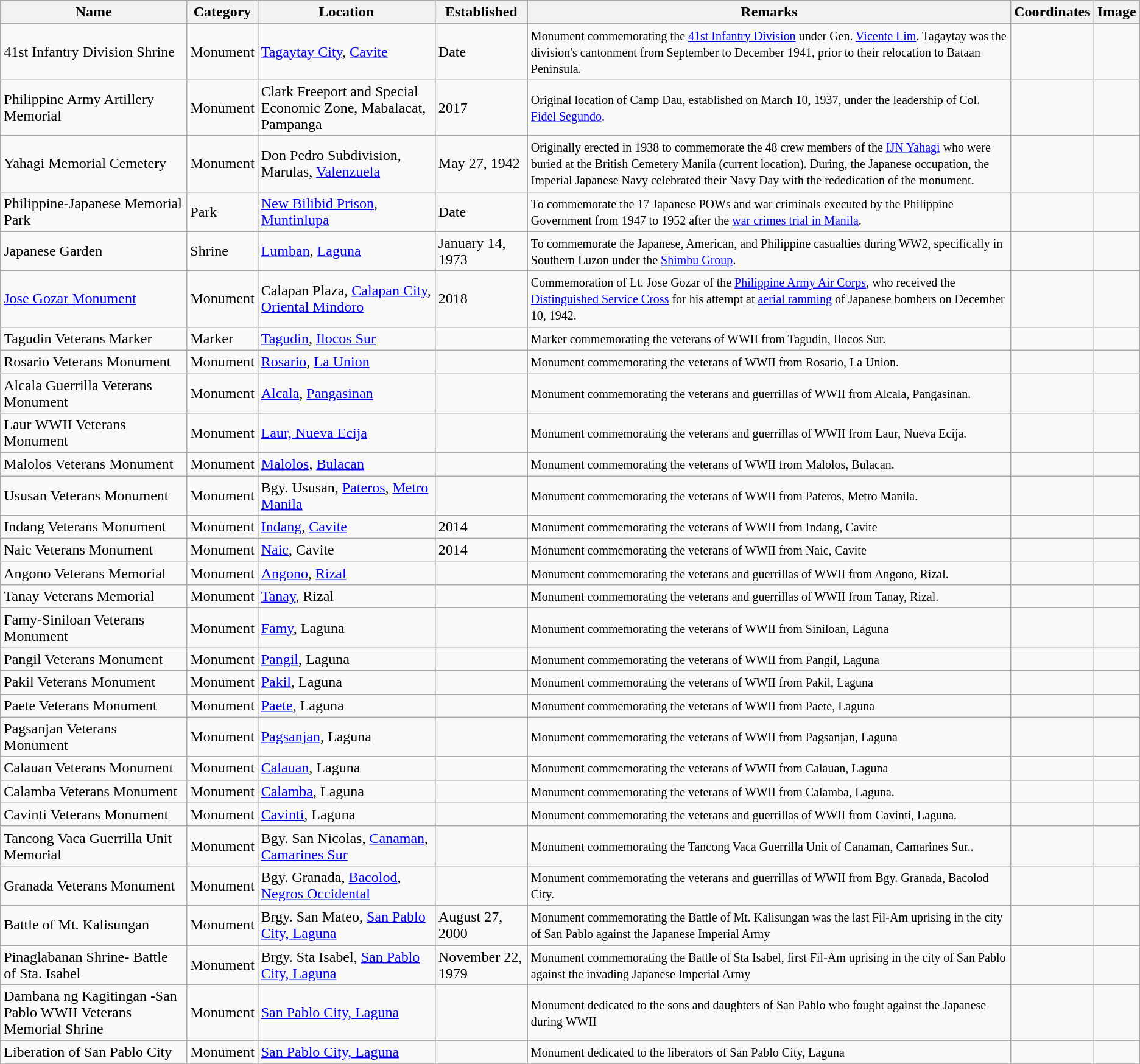<table class="wikitable sortable">
<tr>
<th>Name</th>
<th>Category</th>
<th>Location</th>
<th>Established</th>
<th>Remarks</th>
<th>Coordinates</th>
<th>Image</th>
</tr>
<tr>
<td>41st Infantry Division Shrine</td>
<td>Monument</td>
<td><a href='#'>Tagaytay City</a>, <a href='#'>Cavite</a></td>
<td>Date</td>
<td><small>Monument commemorating the <a href='#'>41st Infantry Division</a> under Gen. <a href='#'>Vicente Lim</a>. Tagaytay was the division's cantonment from September to December 1941, prior to their relocation to Bataan Peninsula.</small></td>
<td></td>
<td></td>
</tr>
<tr>
<td>Philippine Army Artillery Memorial</td>
<td>Monument</td>
<td>Clark Freeport and Special Economic Zone, Mabalacat, Pampanga</td>
<td>2017</td>
<td><small>Original location of Camp Dau, established on March 10, 1937, under the leadership of Col. <a href='#'>Fidel Segundo</a>.</small></td>
<td></td>
<td><br></td>
</tr>
<tr>
<td>Yahagi Memorial Cemetery</td>
<td>Monument</td>
<td>Don Pedro Subdivision, Marulas, <a href='#'>Valenzuela</a></td>
<td>May 27, 1942</td>
<td><small>Originally erected in 1938 to commemorate the 48 crew members of the <a href='#'>IJN Yahagi</a> who were buried at the British Cemetery Manila (current location). During, the Japanese occupation, the Imperial Japanese Navy celebrated their Navy Day with the rededication of the monument.</small></td>
<td></td>
<td></td>
</tr>
<tr>
<td>Philippine-Japanese Memorial Park</td>
<td>Park</td>
<td><a href='#'>New Bilibid Prison</a>, <a href='#'>Muntinlupa</a></td>
<td>Date</td>
<td><small>To commemorate the 17 Japanese POWs and war criminals executed by the Philippine Government from 1947 to 1952 after the <a href='#'>war crimes trial in Manila</a>.</small></td>
<td></td>
<td><br></td>
</tr>
<tr>
<td>Japanese Garden</td>
<td>Shrine</td>
<td><a href='#'>Lumban</a>, <a href='#'>Laguna</a></td>
<td>January 14, 1973</td>
<td><small>To commemorate the Japanese, American, and Philippine casualties during WW2, specifically in Southern Luzon under the <a href='#'>Shimbu Group</a>.</small></td>
<td></td>
<td><br></td>
</tr>
<tr>
<td><a href='#'>Jose Gozar Monument</a></td>
<td>Monument</td>
<td>Calapan Plaza, <a href='#'>Calapan City</a>, <a href='#'>Oriental Mindoro</a></td>
<td>2018</td>
<td><small>Commemoration of Lt. Jose Gozar of the <a href='#'>Philippine Army Air Corps</a>, who received the <a href='#'>Distinguished Service Cross</a> for his attempt at <a href='#'>aerial ramming</a> of Japanese bombers on December 10, 1942.</small></td>
<td></td>
<td></td>
</tr>
<tr>
<td>Tagudin Veterans Marker</td>
<td>Marker</td>
<td><a href='#'>Tagudin</a>, <a href='#'>Ilocos Sur</a></td>
<td></td>
<td><small>Marker commemorating the veterans of WWII from Tagudin, Ilocos Sur.</small></td>
<td></td>
<td><br></td>
</tr>
<tr>
<td>Rosario Veterans Monument</td>
<td>Monument</td>
<td><a href='#'>Rosario</a>, <a href='#'>La Union</a></td>
<td></td>
<td><small>Monument commemorating the veterans of WWII from Rosario, La Union.</small></td>
<td></td>
<td><br></td>
</tr>
<tr>
<td>Alcala Guerrilla Veterans Monument</td>
<td>Monument</td>
<td><a href='#'>Alcala</a>, <a href='#'>Pangasinan</a></td>
<td></td>
<td><small>Monument commemorating the veterans and guerrillas of WWII from Alcala, Pangasinan.</small></td>
<td></td>
<td><br></td>
</tr>
<tr>
<td>Laur WWII Veterans Monument</td>
<td>Monument</td>
<td><a href='#'>Laur, Nueva Ecija</a></td>
<td></td>
<td><small>Monument commemorating the veterans and guerrillas of WWII from Laur, Nueva Ecija.</small></td>
<td></td>
<td><br></td>
</tr>
<tr>
<td>Malolos Veterans Monument</td>
<td>Monument</td>
<td><a href='#'>Malolos</a>, <a href='#'>Bulacan</a></td>
<td></td>
<td><small>Monument commemorating the veterans of WWII from Malolos, Bulacan.</small></td>
<td></td>
<td><br></td>
</tr>
<tr>
<td>Ususan Veterans Monument</td>
<td>Monument</td>
<td>Bgy. Ususan, <a href='#'>Pateros</a>, <a href='#'>Metro Manila</a></td>
<td></td>
<td><small>Monument commemorating the veterans of WWII from Pateros, Metro Manila.</small></td>
<td></td>
<td><br></td>
</tr>
<tr>
<td>Indang Veterans Monument</td>
<td>Monument</td>
<td><a href='#'>Indang</a>, <a href='#'>Cavite</a></td>
<td>2014</td>
<td><small>Monument commemorating the veterans of WWII from Indang, Cavite</small></td>
<td></td>
<td><br></td>
</tr>
<tr>
<td>Naic Veterans Monument</td>
<td>Monument</td>
<td><a href='#'>Naic</a>, Cavite</td>
<td>2014</td>
<td><small>Monument commemorating the veterans of WWII from Naic, Cavite</small></td>
<td></td>
<td></td>
</tr>
<tr>
<td>Angono Veterans Memorial</td>
<td>Monument</td>
<td><a href='#'>Angono</a>, <a href='#'>Rizal</a></td>
<td></td>
<td><small>Monument commemorating the veterans and guerrillas of WWII from Angono, Rizal.</small></td>
<td></td>
<td><br></td>
</tr>
<tr>
<td>Tanay Veterans Memorial</td>
<td>Monument</td>
<td><a href='#'>Tanay</a>, Rizal</td>
<td></td>
<td><small>Monument commemorating the veterans and guerrillas of WWII from Tanay, Rizal.</small></td>
<td></td>
<td><br></td>
</tr>
<tr>
<td>Famy-Siniloan Veterans Monument</td>
<td>Monument</td>
<td><a href='#'>Famy</a>, Laguna</td>
<td></td>
<td><small>Monument commemorating the veterans of WWII from Siniloan, Laguna</small></td>
<td></td>
<td><br></td>
</tr>
<tr>
<td>Pangil Veterans Monument</td>
<td>Monument</td>
<td><a href='#'>Pangil</a>, Laguna</td>
<td></td>
<td><small>Monument commemorating the veterans of WWII from Pangil, Laguna</small></td>
<td></td>
<td><br></td>
</tr>
<tr>
<td>Pakil Veterans Monument</td>
<td>Monument</td>
<td><a href='#'>Pakil</a>, Laguna</td>
<td></td>
<td><small>Monument commemorating the veterans of WWII from Pakil, Laguna</small></td>
<td></td>
<td><br></td>
</tr>
<tr>
<td>Paete Veterans Monument</td>
<td>Monument</td>
<td><a href='#'>Paete</a>, Laguna</td>
<td></td>
<td><small>Monument commemorating the veterans of WWII from Paete, Laguna</small></td>
<td></td>
<td><br></td>
</tr>
<tr>
<td>Pagsanjan Veterans Monument</td>
<td>Monument</td>
<td><a href='#'>Pagsanjan</a>, Laguna</td>
<td></td>
<td><small>Monument commemorating the veterans of WWII from Pagsanjan, Laguna</small></td>
<td></td>
<td><br></td>
</tr>
<tr>
<td>Calauan Veterans Monument</td>
<td>Monument</td>
<td><a href='#'>Calauan</a>, Laguna</td>
<td></td>
<td><small>Monument commemorating the veterans of WWII from Calauan, Laguna</small></td>
<td></td>
<td><br></td>
</tr>
<tr>
<td>Calamba Veterans Monument</td>
<td>Monument</td>
<td><a href='#'>Calamba</a>, Laguna</td>
<td></td>
<td><small>Monument commemorating the veterans of WWII from Calamba, Laguna.</small></td>
<td></td>
<td><br></td>
</tr>
<tr>
<td>Cavinti Veterans Monument</td>
<td>Monument</td>
<td><a href='#'>Cavinti</a>, Laguna</td>
<td></td>
<td><small>Monument commemorating the veterans and guerrillas of WWII from Cavinti, Laguna.</small></td>
<td></td>
<td><br></td>
</tr>
<tr>
<td>Tancong Vaca Guerrilla Unit Memorial</td>
<td>Monument</td>
<td>Bgy. San Nicolas, <a href='#'>Canaman</a>, <a href='#'>Camarines Sur</a></td>
<td></td>
<td><small>Monument commemorating the Tancong Vaca Guerrilla Unit of Canaman, Camarines Sur..</small></td>
<td></td>
<td><br></td>
</tr>
<tr>
<td>Granada Veterans Monument</td>
<td>Monument</td>
<td>Bgy. Granada, <a href='#'>Bacolod</a>, <a href='#'>Negros Occidental</a></td>
<td></td>
<td><small>Monument commemorating the veterans and guerrillas of WWII from Bgy. Granada, Bacolod City.</small></td>
<td></td>
<td></td>
</tr>
<tr>
<td>Battle of Mt. Kalisungan</td>
<td>Monument</td>
<td>Brgy. San Mateo, <a href='#'>San Pablo City, Laguna</a></td>
<td>August 27, 2000</td>
<td><small>Monument commemorating the Battle of Mt. Kalisungan was the last Fil-Am uprising in the city of San Pablo against the Japanese Imperial Army</small></td>
<td></td>
<td></td>
</tr>
<tr>
<td>Pinaglabanan Shrine- Battle of Sta. Isabel</td>
<td>Monument</td>
<td>Brgy. Sta Isabel, <a href='#'>San Pablo City, Laguna</a></td>
<td>November 22, 1979</td>
<td><small>Monument commemorating the Battle of Sta Isabel, first Fil-Am uprising in the city of San Pablo against the invading Japanese Imperial Army</small></td>
<td></td>
<td></td>
</tr>
<tr>
<td>Dambana ng Kagitingan -San Pablo WWII Veterans Memorial Shrine</td>
<td>Monument</td>
<td><a href='#'>San Pablo City, Laguna</a></td>
<td></td>
<td><small>Monument dedicated to the sons and daughters of San Pablo who fought against the Japanese during WWII</small></td>
<td></td>
<td></td>
</tr>
<tr>
<td>Liberation of San Pablo City</td>
<td>Monument</td>
<td><a href='#'>San Pablo City, Laguna</a></td>
<td></td>
<td><small>Monument dedicated to the liberators of San Pablo City, Laguna</small></td>
<td></td>
<td></td>
</tr>
<tr>
</tr>
</table>
